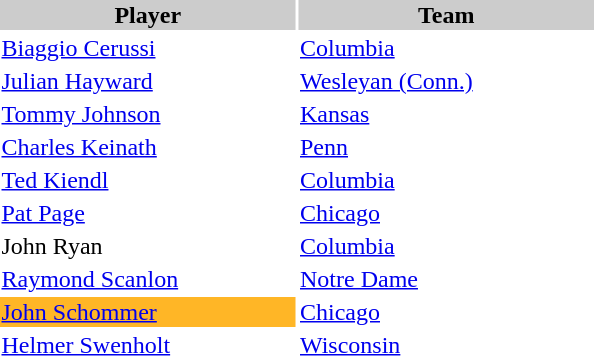<table style="width:400px" "border:'1' 'solid' 'gray'">
<tr>
<th style="background:#CCCCCC;width:50%">Player</th>
<th style="background:#CCCCCC;width:50%">Team</th>
</tr>
<tr>
<td><a href='#'>Biaggio Cerussi</a></td>
<td><a href='#'>Columbia</a></td>
</tr>
<tr>
<td><a href='#'>Julian Hayward</a></td>
<td><a href='#'>Wesleyan (Conn.)</a></td>
</tr>
<tr>
<td><a href='#'>Tommy Johnson</a></td>
<td><a href='#'>Kansas</a></td>
</tr>
<tr>
<td><a href='#'>Charles Keinath</a></td>
<td><a href='#'>Penn</a></td>
</tr>
<tr>
<td><a href='#'>Ted Kiendl</a></td>
<td><a href='#'>Columbia</a></td>
</tr>
<tr>
<td><a href='#'>Pat Page</a></td>
<td><a href='#'>Chicago</a></td>
</tr>
<tr>
<td>John Ryan</td>
<td><a href='#'>Columbia</a></td>
</tr>
<tr>
<td><a href='#'>Raymond Scanlon</a></td>
<td><a href='#'>Notre Dame</a></td>
</tr>
<tr>
<td style="background-color:#ffb626"><a href='#'>John Schommer</a></td>
<td><a href='#'>Chicago</a></td>
</tr>
<tr>
<td><a href='#'>Helmer Swenholt</a></td>
<td><a href='#'>Wisconsin</a></td>
</tr>
</table>
